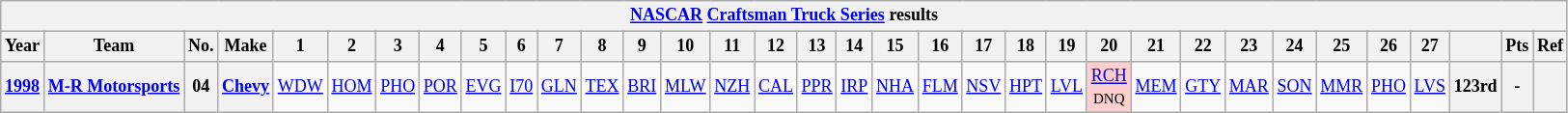<table class="wikitable" style="text-align:center; font-size:75%">
<tr>
<th colspan=45><a href='#'>NASCAR</a> <a href='#'>Craftsman Truck Series</a> results</th>
</tr>
<tr>
<th>Year</th>
<th>Team</th>
<th>No.</th>
<th>Make</th>
<th>1</th>
<th>2</th>
<th>3</th>
<th>4</th>
<th>5</th>
<th>6</th>
<th>7</th>
<th>8</th>
<th>9</th>
<th>10</th>
<th>11</th>
<th>12</th>
<th>13</th>
<th>14</th>
<th>15</th>
<th>16</th>
<th>17</th>
<th>18</th>
<th>19</th>
<th>20</th>
<th>21</th>
<th>22</th>
<th>23</th>
<th>24</th>
<th>25</th>
<th>26</th>
<th>27</th>
<th></th>
<th>Pts</th>
<th>Ref</th>
</tr>
<tr>
<th><a href='#'>1998</a></th>
<th><a href='#'>M-R Motorsports</a></th>
<th>04</th>
<th><a href='#'>Chevy</a></th>
<td><a href='#'>WDW</a></td>
<td><a href='#'>HOM</a></td>
<td><a href='#'>PHO</a></td>
<td><a href='#'>POR</a></td>
<td><a href='#'>EVG</a></td>
<td><a href='#'>I70</a></td>
<td><a href='#'>GLN</a></td>
<td><a href='#'>TEX</a></td>
<td><a href='#'>BRI</a></td>
<td><a href='#'>MLW</a></td>
<td><a href='#'>NZH</a></td>
<td><a href='#'>CAL</a></td>
<td><a href='#'>PPR</a></td>
<td><a href='#'>IRP</a></td>
<td><a href='#'>NHA</a></td>
<td><a href='#'>FLM</a></td>
<td><a href='#'>NSV</a></td>
<td><a href='#'>HPT</a></td>
<td><a href='#'>LVL</a></td>
<td style="background:#FFCFCF;"><a href='#'>RCH</a><br><small>DNQ</small></td>
<td><a href='#'>MEM</a></td>
<td><a href='#'>GTY</a></td>
<td><a href='#'>MAR</a></td>
<td><a href='#'>SON</a></td>
<td><a href='#'>MMR</a></td>
<td><a href='#'>PHO</a></td>
<td><a href='#'>LVS</a></td>
<th>123rd</th>
<th>-</th>
<th></th>
</tr>
</table>
